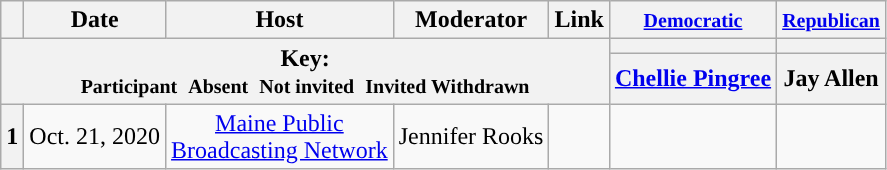<table class="wikitable" style="text-align:center;">
<tr>
<th scope="col"></th>
<th scope="col">Date</th>
<th scope="col">Host</th>
<th scope="col">Moderator</th>
<th scope="col">Link</th>
<th scope="col"><small><a href='#'>Democratic</a></small></th>
<th scope="col"><small><a href='#'>Republican</a></small></th>
</tr>
<tr>
<th colspan="5" rowspan="2">Key:<br> <small>Participant </small>  <small>Absent </small>  <small>Not invited </small>  <small>Invited  Withdrawn</small></th>
<th scope="col" style="background:"></th>
<th scope="col" style="background:"></th>
</tr>
<tr>
<th scope="col"><a href='#'>Chellie Pingree</a></th>
<th scope="col">Jay Allen</th>
</tr>
<tr>
<th>1</th>
<td style="white-space:nowrap;">Oct. 21, 2020</td>
<td style="white-space:nowrap;"><a href='#'>Maine Public</a><br><a href='#'>Broadcasting Network</a></td>
<td style="white-space:nowrap;">Jennifer Rooks</td>
<td style="white-space:nowrap;"></td>
<td></td>
<td></td>
</tr>
</table>
